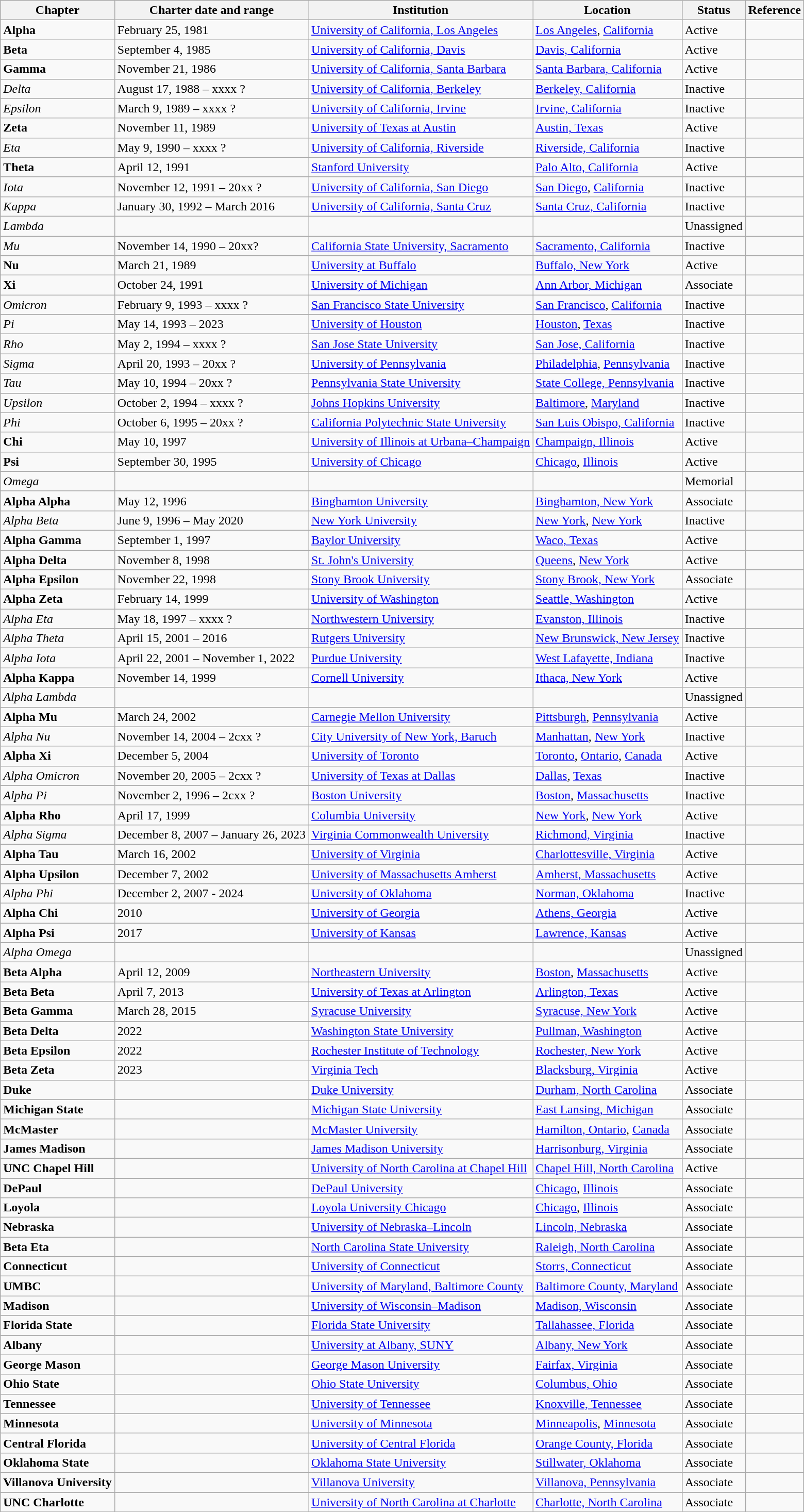<table class="wikitable sortable">
<tr>
<th>Chapter</th>
<th>Charter date and range</th>
<th>Institution</th>
<th>Location</th>
<th>Status</th>
<th>Reference</th>
</tr>
<tr>
<td><strong>Alpha</strong></td>
<td>February 25, 1981</td>
<td><a href='#'>University of California, Los Angeles</a></td>
<td><a href='#'>Los Angeles</a>, <a href='#'>California</a></td>
<td>Active</td>
<td></td>
</tr>
<tr>
<td><strong>Beta</strong></td>
<td>September 4, 1985</td>
<td><a href='#'>University of California, Davis</a></td>
<td><a href='#'>Davis, California</a></td>
<td>Active</td>
<td></td>
</tr>
<tr>
<td><strong>Gamma</strong></td>
<td>November 21, 1986</td>
<td><a href='#'>University of California, Santa Barbara</a></td>
<td><a href='#'>Santa Barbara, California</a></td>
<td>Active</td>
<td></td>
</tr>
<tr>
<td><em>Delta</em></td>
<td>August 17, 1988 – xxxx ?</td>
<td><a href='#'>University of California, Berkeley</a></td>
<td><a href='#'>Berkeley, California</a></td>
<td>Inactive</td>
<td></td>
</tr>
<tr>
<td><em>Epsilon</em></td>
<td>March 9, 1989 – xxxx ?</td>
<td><a href='#'>University of California, Irvine</a></td>
<td><a href='#'>Irvine, California</a></td>
<td>Inactive</td>
<td></td>
</tr>
<tr>
<td><strong>Zeta</strong></td>
<td>November 11, 1989</td>
<td><a href='#'>University of Texas at Austin</a></td>
<td><a href='#'>Austin, Texas</a></td>
<td>Active</td>
<td></td>
</tr>
<tr>
<td><em>Eta</em></td>
<td>May 9, 1990 – xxxx ?</td>
<td><a href='#'>University of California, Riverside</a></td>
<td><a href='#'>Riverside, California</a></td>
<td>Inactive</td>
<td></td>
</tr>
<tr>
<td><strong>Theta</strong></td>
<td>April 12, 1991</td>
<td><a href='#'>Stanford University</a></td>
<td><a href='#'>Palo Alto, California</a></td>
<td>Active</td>
<td></td>
</tr>
<tr>
<td><em>Iota</em></td>
<td>November 12, 1991 – 20xx ?</td>
<td><a href='#'>University of California, San Diego</a></td>
<td><a href='#'>San Diego</a>, <a href='#'>California</a></td>
<td>Inactive</td>
<td></td>
</tr>
<tr>
<td><em>Kappa</em></td>
<td>January 30, 1992 – March 2016</td>
<td><a href='#'>University of California, Santa Cruz</a></td>
<td><a href='#'>Santa Cruz, California</a></td>
<td>Inactive</td>
<td></td>
</tr>
<tr>
<td><em>Lambda</em></td>
<td></td>
<td></td>
<td></td>
<td>Unassigned</td>
<td></td>
</tr>
<tr>
<td><em>Mu</em></td>
<td>November 14, 1990 – 20xx?</td>
<td><a href='#'>California State University, Sacramento</a></td>
<td><a href='#'>Sacramento, California</a></td>
<td>Inactive</td>
<td></td>
</tr>
<tr>
<td><strong>Nu</strong></td>
<td>March 21, 1989</td>
<td><a href='#'>University at Buffalo</a></td>
<td><a href='#'>Buffalo, New York</a></td>
<td>Active</td>
<td></td>
</tr>
<tr>
<td><strong>Xi</strong></td>
<td>October 24, 1991</td>
<td><a href='#'>University of Michigan</a></td>
<td><a href='#'>Ann Arbor, Michigan</a></td>
<td>Associate</td>
<td></td>
</tr>
<tr>
<td><em>Omicron</em></td>
<td>February 9, 1993 – xxxx ?</td>
<td><a href='#'>San Francisco State University</a></td>
<td><a href='#'>San Francisco</a>, <a href='#'>California</a></td>
<td>Inactive</td>
<td></td>
</tr>
<tr>
<td><em>Pi</em></td>
<td>May 14, 1993 – 2023</td>
<td><a href='#'>University of Houston</a></td>
<td><a href='#'>Houston</a>, <a href='#'>Texas</a></td>
<td>Inactive</td>
<td></td>
</tr>
<tr>
<td><em>Rho</em></td>
<td>May 2, 1994 – xxxx ?</td>
<td><a href='#'>San Jose State University</a></td>
<td><a href='#'>San Jose, California</a></td>
<td>Inactive</td>
<td></td>
</tr>
<tr>
<td><em>Sigma</em></td>
<td>April 20, 1993 – 20xx ?</td>
<td><a href='#'>University of Pennsylvania</a></td>
<td><a href='#'>Philadelphia</a>, <a href='#'>Pennsylvania</a></td>
<td>Inactive</td>
<td></td>
</tr>
<tr>
<td><em>Tau</em></td>
<td>May 10, 1994 – 20xx ?</td>
<td><a href='#'>Pennsylvania State University</a></td>
<td><a href='#'>State College, Pennsylvania</a></td>
<td>Inactive</td>
<td></td>
</tr>
<tr>
<td><em>Upsilon</em></td>
<td>October 2, 1994 – xxxx ?</td>
<td><a href='#'>Johns Hopkins University</a></td>
<td><a href='#'>Baltimore</a>, <a href='#'>Maryland</a></td>
<td>Inactive</td>
<td></td>
</tr>
<tr>
<td><em>Phi</em></td>
<td>October 6, 1995 – 20xx ?</td>
<td><a href='#'>California Polytechnic State University</a></td>
<td><a href='#'>San Luis Obispo, California</a></td>
<td>Inactive</td>
<td></td>
</tr>
<tr>
<td><strong>Chi</strong></td>
<td>May 10, 1997</td>
<td><a href='#'>University of Illinois at Urbana–Champaign</a></td>
<td><a href='#'>Champaign, Illinois</a></td>
<td>Active</td>
<td></td>
</tr>
<tr>
<td><strong>Psi</strong></td>
<td>September 30, 1995</td>
<td><a href='#'>University of Chicago</a></td>
<td><a href='#'>Chicago</a>, <a href='#'>Illinois</a></td>
<td>Active</td>
<td></td>
</tr>
<tr>
<td><em>Omega</em></td>
<td></td>
<td></td>
<td></td>
<td>Memorial</td>
<td></td>
</tr>
<tr>
<td><strong>Alpha Alpha</strong></td>
<td>May 12, 1996</td>
<td><a href='#'>Binghamton University</a></td>
<td><a href='#'>Binghamton, New York</a></td>
<td>Associate</td>
<td></td>
</tr>
<tr>
<td><em>Alpha Beta</em></td>
<td>June 9, 1996 – May 2020</td>
<td><a href='#'>New York University</a></td>
<td><a href='#'>New York</a>, <a href='#'>New York</a></td>
<td>Inactive</td>
<td></td>
</tr>
<tr>
<td><strong>Alpha Gamma</strong></td>
<td>September 1, 1997</td>
<td><a href='#'>Baylor University</a></td>
<td><a href='#'>Waco, Texas</a></td>
<td>Active</td>
<td></td>
</tr>
<tr>
<td><strong>Alpha Delta</strong></td>
<td>November 8, 1998</td>
<td><a href='#'>St. John's University</a></td>
<td><a href='#'>Queens</a>, <a href='#'>New York</a></td>
<td>Active</td>
<td></td>
</tr>
<tr>
<td><strong>Alpha Epsilon</strong></td>
<td>November 22, 1998</td>
<td><a href='#'>Stony Brook University</a></td>
<td><a href='#'>Stony Brook, New York</a></td>
<td>Associate</td>
<td></td>
</tr>
<tr>
<td><strong>Alpha Zeta</strong></td>
<td>February 14, 1999</td>
<td><a href='#'>University of Washington</a></td>
<td><a href='#'>Seattle, Washington</a></td>
<td>Active</td>
<td></td>
</tr>
<tr>
<td><em>Alpha Eta</em></td>
<td>May 18, 1997 – xxxx ?</td>
<td><a href='#'>Northwestern University</a></td>
<td><a href='#'>Evanston, Illinois</a></td>
<td>Inactive</td>
<td></td>
</tr>
<tr>
<td><em>Alpha Theta</em></td>
<td>April 15, 2001 – 2016</td>
<td><a href='#'>Rutgers University</a></td>
<td><a href='#'>New Brunswick, New Jersey</a></td>
<td>Inactive</td>
<td></td>
</tr>
<tr>
<td><em>Alpha Iota</em></td>
<td>April 22, 2001 – November 1, 2022</td>
<td><a href='#'>Purdue University</a></td>
<td><a href='#'>West Lafayette, Indiana</a></td>
<td>Inactive</td>
<td></td>
</tr>
<tr>
<td><strong>Alpha Kappa</strong></td>
<td>November 14, 1999</td>
<td><a href='#'>Cornell University</a></td>
<td><a href='#'>Ithaca, New York</a></td>
<td>Active</td>
<td></td>
</tr>
<tr>
<td><em>Alpha Lambda</em></td>
<td></td>
<td></td>
<td></td>
<td>Unassigned</td>
<td></td>
</tr>
<tr>
<td><strong>Alpha Mu</strong></td>
<td>March 24, 2002</td>
<td><a href='#'>Carnegie Mellon University</a></td>
<td><a href='#'>Pittsburgh</a>, <a href='#'>Pennsylvania</a></td>
<td>Active</td>
<td></td>
</tr>
<tr>
<td><em>Alpha Nu</em></td>
<td>November 14, 2004 – 2cxx ?</td>
<td><a href='#'>City University of New York, Baruch</a></td>
<td><a href='#'>Manhattan</a>, <a href='#'>New York</a></td>
<td>Inactive</td>
<td></td>
</tr>
<tr>
<td><strong>Alpha Xi</strong></td>
<td>December 5, 2004</td>
<td><a href='#'>University of Toronto</a></td>
<td><a href='#'>Toronto</a>, <a href='#'>Ontario</a>, <a href='#'>Canada</a></td>
<td>Active</td>
<td></td>
</tr>
<tr>
<td><em>Alpha Omicron</em></td>
<td>November 20, 2005 – 2cxx ?</td>
<td><a href='#'>University of Texas at Dallas</a></td>
<td><a href='#'>Dallas</a>, <a href='#'>Texas</a></td>
<td>Inactive</td>
<td></td>
</tr>
<tr>
<td><em>Alpha Pi</em></td>
<td>November 2, 1996 – 2cxx ?</td>
<td><a href='#'>Boston University</a></td>
<td><a href='#'>Boston</a>, <a href='#'>Massachusetts</a></td>
<td>Inactive</td>
<td></td>
</tr>
<tr>
<td><strong>Alpha Rho</strong></td>
<td>April 17, 1999</td>
<td><a href='#'>Columbia University</a></td>
<td><a href='#'>New York</a>, <a href='#'>New York</a></td>
<td>Active</td>
<td></td>
</tr>
<tr>
<td><em>Alpha Sigma</em></td>
<td>December 8, 2007 – January 26, 2023</td>
<td><a href='#'>Virginia Commonwealth University</a></td>
<td><a href='#'>Richmond, Virginia</a></td>
<td>Inactive</td>
<td></td>
</tr>
<tr>
<td><strong>Alpha Tau</strong></td>
<td>March 16, 2002</td>
<td><a href='#'>University of Virginia</a></td>
<td><a href='#'>Charlottesville, Virginia</a></td>
<td>Active</td>
<td></td>
</tr>
<tr>
<td><strong>Alpha Upsilon</strong></td>
<td>December 7, 2002</td>
<td><a href='#'>University of Massachusetts Amherst</a></td>
<td><a href='#'>Amherst, Massachusetts</a></td>
<td>Active</td>
<td></td>
</tr>
<tr>
<td><em>Alpha Phi</em></td>
<td>December 2, 2007 - 2024</td>
<td><a href='#'>University of Oklahoma</a></td>
<td><a href='#'>Norman, Oklahoma</a></td>
<td>Inactive</td>
<td></td>
</tr>
<tr>
<td><strong>Alpha Chi</strong></td>
<td>2010</td>
<td><a href='#'>University of Georgia</a></td>
<td><a href='#'>Athens, Georgia</a></td>
<td>Active</td>
<td></td>
</tr>
<tr>
<td><strong>Alpha Psi</strong></td>
<td>2017</td>
<td><a href='#'>University of Kansas</a></td>
<td><a href='#'>Lawrence, Kansas</a></td>
<td>Active</td>
<td></td>
</tr>
<tr>
<td><em>Alpha Omega</em></td>
<td></td>
<td></td>
<td></td>
<td>Unassigned</td>
<td></td>
</tr>
<tr>
<td><strong>Beta Alpha</strong></td>
<td>April 12, 2009</td>
<td><a href='#'>Northeastern University</a></td>
<td><a href='#'>Boston</a>, <a href='#'>Massachusetts</a></td>
<td>Active</td>
<td></td>
</tr>
<tr>
<td><strong>Beta Beta</strong></td>
<td>April 7, 2013</td>
<td><a href='#'>University of Texas at Arlington</a></td>
<td><a href='#'>Arlington, Texas</a></td>
<td>Active</td>
<td></td>
</tr>
<tr>
<td><strong>Beta Gamma</strong></td>
<td>March 28, 2015</td>
<td><a href='#'>Syracuse University</a></td>
<td><a href='#'>Syracuse, New York</a></td>
<td>Active</td>
<td></td>
</tr>
<tr>
<td><strong>Beta Delta</strong></td>
<td>2022</td>
<td><a href='#'>Washington State University</a></td>
<td><a href='#'>Pullman, Washington</a></td>
<td>Active</td>
<td></td>
</tr>
<tr>
<td><strong>Beta Epsilon</strong></td>
<td>2022</td>
<td><a href='#'>Rochester Institute of Technology</a></td>
<td><a href='#'>Rochester, New York</a></td>
<td>Active</td>
<td></td>
</tr>
<tr>
<td><strong>Beta Zeta</strong></td>
<td>2023</td>
<td><a href='#'>Virginia Tech</a></td>
<td><a href='#'>Blacksburg, Virginia</a></td>
<td>Active</td>
<td></td>
</tr>
<tr>
<td><strong>Duke</strong></td>
<td></td>
<td><a href='#'>Duke University</a></td>
<td><a href='#'>Durham, North Carolina</a></td>
<td>Associate</td>
<td></td>
</tr>
<tr>
<td><strong>Michigan State</strong></td>
<td></td>
<td><a href='#'>Michigan State University</a></td>
<td><a href='#'>East Lansing, Michigan</a></td>
<td>Associate</td>
<td></td>
</tr>
<tr>
<td><strong>McMaster</strong></td>
<td></td>
<td><a href='#'>McMaster University</a></td>
<td><a href='#'>Hamilton, Ontario</a>, <a href='#'>Canada</a></td>
<td>Associate</td>
<td></td>
</tr>
<tr>
<td><strong>James Madison</strong></td>
<td></td>
<td><a href='#'>James Madison University</a></td>
<td><a href='#'>Harrisonburg, Virginia</a></td>
<td>Associate</td>
<td></td>
</tr>
<tr>
<td><strong>UNC Chapel Hill</strong></td>
<td></td>
<td><a href='#'>University of North Carolina at Chapel Hill</a></td>
<td><a href='#'>Chapel Hill, North Carolina</a></td>
<td>Active</td>
<td></td>
</tr>
<tr>
<td><strong>DePaul</strong></td>
<td></td>
<td><a href='#'>DePaul University</a></td>
<td><a href='#'>Chicago</a>, <a href='#'>Illinois</a></td>
<td>Associate</td>
<td></td>
</tr>
<tr>
<td><strong>Loyola</strong></td>
<td></td>
<td><a href='#'>Loyola University Chicago</a></td>
<td><a href='#'>Chicago</a>, <a href='#'>Illinois</a></td>
<td>Associate</td>
<td></td>
</tr>
<tr>
<td><strong>Nebraska</strong></td>
<td></td>
<td><a href='#'>University of Nebraska–Lincoln</a></td>
<td><a href='#'>Lincoln, Nebraska</a></td>
<td>Associate</td>
<td></td>
</tr>
<tr>
<td><strong>Beta Eta</strong></td>
<td></td>
<td><a href='#'>North Carolina State University</a></td>
<td><a href='#'>Raleigh, North Carolina</a></td>
<td>Associate</td>
<td></td>
</tr>
<tr>
<td><strong>Connecticut</strong></td>
<td></td>
<td><a href='#'>University of Connecticut</a></td>
<td><a href='#'>Storrs, Connecticut</a></td>
<td>Associate</td>
<td></td>
</tr>
<tr>
<td><strong>UMBC</strong></td>
<td></td>
<td><a href='#'>University of Maryland, Baltimore County</a></td>
<td><a href='#'>Baltimore County, Maryland</a></td>
<td>Associate</td>
<td></td>
</tr>
<tr>
<td><strong>Madison</strong></td>
<td></td>
<td><a href='#'>University of Wisconsin–Madison</a></td>
<td><a href='#'>Madison, Wisconsin</a></td>
<td>Associate</td>
<td></td>
</tr>
<tr>
<td><strong>Florida State</strong></td>
<td></td>
<td><a href='#'>Florida State University</a></td>
<td><a href='#'>Tallahassee, Florida</a></td>
<td>Associate</td>
<td></td>
</tr>
<tr>
<td><strong>Albany</strong></td>
<td></td>
<td><a href='#'>University at Albany, SUNY</a></td>
<td><a href='#'>Albany, New York</a></td>
<td>Associate</td>
<td></td>
</tr>
<tr>
<td><strong>George Mason</strong></td>
<td></td>
<td><a href='#'>George Mason University</a></td>
<td><a href='#'>Fairfax, Virginia</a></td>
<td>Associate</td>
<td></td>
</tr>
<tr>
<td><strong>Ohio State</strong></td>
<td></td>
<td><a href='#'>Ohio State University</a></td>
<td><a href='#'>Columbus, Ohio</a></td>
<td>Associate</td>
<td></td>
</tr>
<tr>
<td><strong>Tennessee</strong></td>
<td></td>
<td><a href='#'>University of Tennessee</a></td>
<td><a href='#'>Knoxville, Tennessee</a></td>
<td>Associate</td>
<td></td>
</tr>
<tr>
<td><strong>Minnesota</strong></td>
<td></td>
<td><a href='#'>University of Minnesota</a></td>
<td><a href='#'>Minneapolis</a>, <a href='#'>Minnesota</a></td>
<td>Associate</td>
<td></td>
</tr>
<tr>
<td><strong>Central Florida</strong></td>
<td></td>
<td><a href='#'>University of Central Florida</a></td>
<td><a href='#'>Orange County, Florida</a></td>
<td>Associate</td>
<td></td>
</tr>
<tr>
<td><strong>Oklahoma State</strong></td>
<td></td>
<td><a href='#'>Oklahoma State University</a></td>
<td><a href='#'>Stillwater, Oklahoma</a></td>
<td>Associate</td>
<td></td>
</tr>
<tr>
<td><strong>Villanova University</strong></td>
<td></td>
<td><a href='#'>Villanova University</a></td>
<td><a href='#'>Villanova, Pennsylvania</a></td>
<td>Associate</td>
<td></td>
</tr>
<tr>
<td><strong>UNC Charlotte</strong></td>
<td></td>
<td><a href='#'>University of North Carolina at Charlotte</a></td>
<td><a href='#'>Charlotte, North Carolina</a></td>
<td>Associate</td>
<td></td>
</tr>
</table>
